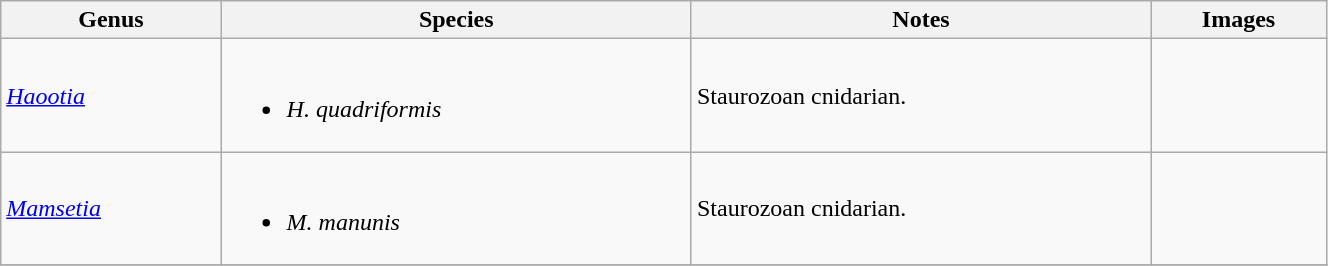<table class="wikitable" style="width:70%;">
<tr>
<th>Genus</th>
<th>Species</th>
<th>Notes</th>
<th>Images</th>
</tr>
<tr>
<td><em><a href='#'>Haootia</a></em></td>
<td><br><ul><li><em>H. quadriformis</em></li></ul></td>
<td>Staurozoan cnidarian.</td>
<td></td>
</tr>
<tr>
<td><em><a href='#'>Mamsetia</a></em></td>
<td><br><ul><li><em>M. manunis</em></li></ul></td>
<td>Staurozoan cnidarian.</td>
<td></td>
</tr>
<tr>
</tr>
</table>
